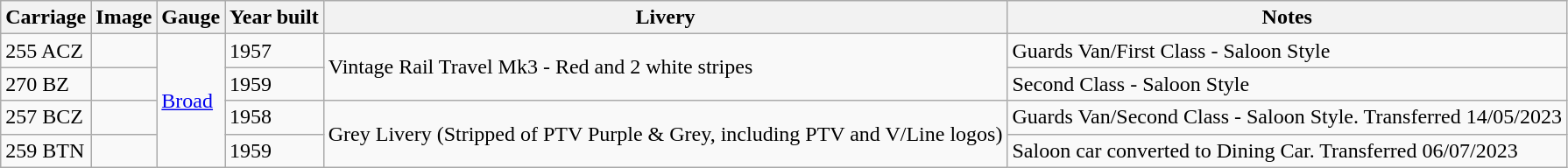<table class="wikitable">
<tr>
<th>Carriage</th>
<th>Image</th>
<th>Gauge</th>
<th>Year built</th>
<th>Livery</th>
<th>Notes</th>
</tr>
<tr>
<td>255 ACZ</td>
<td></td>
<td rowspan="4"><a href='#'>Broad</a></td>
<td>1957</td>
<td rowspan="2">Vintage Rail Travel Mk3 - Red and 2 white stripes</td>
<td>Guards Van/First Class - Saloon Style</td>
</tr>
<tr>
<td>270 BZ</td>
<td></td>
<td>1959</td>
<td>Second Class - Saloon Style</td>
</tr>
<tr>
<td>257 BCZ</td>
<td></td>
<td>1958</td>
<td rowspan="2">Grey Livery (Stripped of PTV Purple & Grey, including PTV and V/Line logos)</td>
<td>Guards Van/Second Class - Saloon Style. Transferred 14/05/2023</td>
</tr>
<tr>
<td>259 BTN</td>
<td></td>
<td>1959</td>
<td>Saloon car converted to Dining Car. Transferred 06/07/2023</td>
</tr>
</table>
